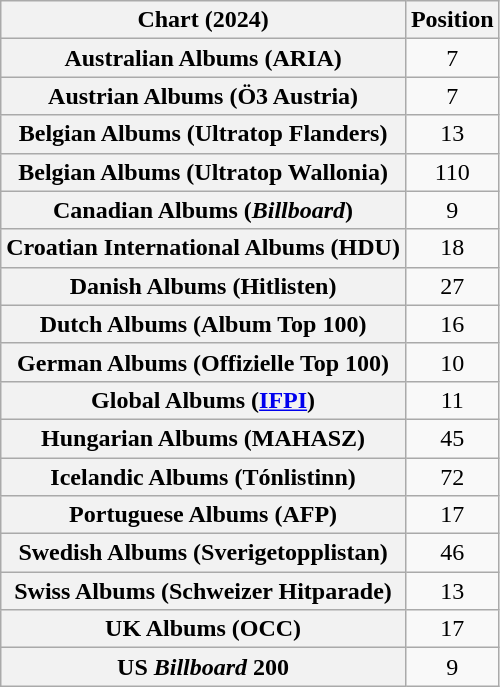<table class="wikitable sortable plainrowheaders" style="text-align:center">
<tr>
<th scope="col">Chart (2024)</th>
<th scope="col">Position</th>
</tr>
<tr>
<th scope="row">Australian Albums (ARIA)</th>
<td>7</td>
</tr>
<tr>
<th scope="row">Austrian Albums (Ö3 Austria)</th>
<td>7</td>
</tr>
<tr>
<th scope="row">Belgian Albums (Ultratop Flanders)</th>
<td>13</td>
</tr>
<tr>
<th scope="row">Belgian Albums (Ultratop Wallonia)</th>
<td>110</td>
</tr>
<tr>
<th scope="row">Canadian Albums (<em>Billboard</em>)</th>
<td>9</td>
</tr>
<tr>
<th scope="row">Croatian International Albums (HDU)</th>
<td>18</td>
</tr>
<tr>
<th scope="row">Danish Albums (Hitlisten)</th>
<td>27</td>
</tr>
<tr>
<th scope="row">Dutch Albums (Album Top 100)</th>
<td>16</td>
</tr>
<tr>
<th scope="row">German Albums (Offizielle Top 100)</th>
<td>10</td>
</tr>
<tr>
<th scope="row">Global Albums (<a href='#'>IFPI</a>)</th>
<td>11</td>
</tr>
<tr>
<th scope="row">Hungarian Albums (MAHASZ)</th>
<td>45</td>
</tr>
<tr>
<th scope="row">Icelandic Albums (Tónlistinn)</th>
<td>72</td>
</tr>
<tr>
<th scope="row">Portuguese Albums (AFP)</th>
<td>17</td>
</tr>
<tr>
<th scope="row">Swedish Albums (Sverigetopplistan)</th>
<td>46</td>
</tr>
<tr>
<th scope="row">Swiss Albums (Schweizer Hitparade)</th>
<td>13</td>
</tr>
<tr>
<th scope="row">UK Albums (OCC)</th>
<td>17</td>
</tr>
<tr>
<th scope="row">US <em>Billboard</em> 200</th>
<td>9</td>
</tr>
</table>
